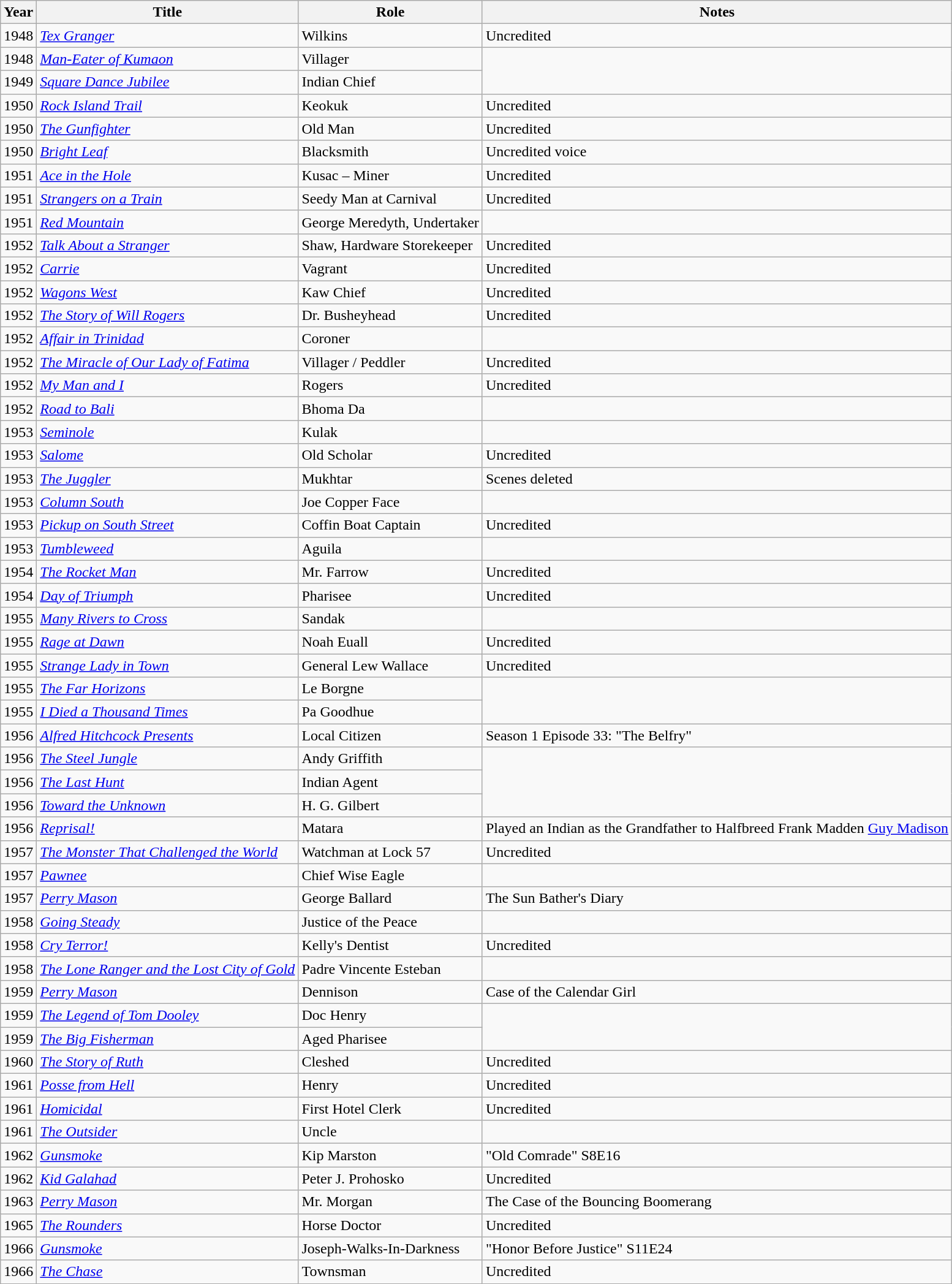<table class="wikitable">
<tr>
<th>Year</th>
<th>Title</th>
<th>Role</th>
<th>Notes</th>
</tr>
<tr>
<td>1948</td>
<td><em><a href='#'>Tex Granger</a></em></td>
<td>Wilkins</td>
<td>Uncredited</td>
</tr>
<tr>
<td>1948</td>
<td><em><a href='#'>Man-Eater of Kumaon</a></em></td>
<td>Villager</td>
</tr>
<tr>
<td>1949</td>
<td><em><a href='#'>Square Dance Jubilee</a></em></td>
<td>Indian Chief</td>
</tr>
<tr>
<td>1950</td>
<td><em><a href='#'>Rock Island Trail</a></em></td>
<td>Keokuk</td>
<td>Uncredited</td>
</tr>
<tr>
<td>1950</td>
<td><em><a href='#'>The Gunfighter</a></em></td>
<td>Old Man</td>
<td>Uncredited</td>
</tr>
<tr>
<td>1950</td>
<td><em><a href='#'>Bright Leaf</a></em></td>
<td>Blacksmith</td>
<td>Uncredited voice</td>
</tr>
<tr>
<td>1951</td>
<td><em><a href='#'>Ace in the Hole</a></em></td>
<td>Kusac – Miner</td>
<td>Uncredited</td>
</tr>
<tr>
<td>1951</td>
<td><em><a href='#'>Strangers on a Train</a></em></td>
<td>Seedy Man at Carnival</td>
<td>Uncredited</td>
</tr>
<tr>
<td>1951</td>
<td><em><a href='#'>Red Mountain</a></em></td>
<td>George Meredyth, Undertaker</td>
</tr>
<tr>
<td>1952</td>
<td><em><a href='#'>Talk About a Stranger</a></em></td>
<td>Shaw, Hardware Storekeeper</td>
<td>Uncredited</td>
</tr>
<tr>
<td>1952</td>
<td><em><a href='#'>Carrie</a></em></td>
<td>Vagrant</td>
<td>Uncredited</td>
</tr>
<tr>
<td>1952</td>
<td><em><a href='#'>Wagons West</a></em></td>
<td>Kaw Chief</td>
<td>Uncredited</td>
</tr>
<tr>
<td>1952</td>
<td><em><a href='#'>The Story of Will Rogers</a></em></td>
<td>Dr. Busheyhead</td>
<td>Uncredited</td>
</tr>
<tr>
<td>1952</td>
<td><em><a href='#'>Affair in Trinidad</a></em></td>
<td>Coroner</td>
<td></td>
</tr>
<tr>
<td>1952</td>
<td><em><a href='#'>The Miracle of Our Lady of Fatima</a></em></td>
<td>Villager / Peddler</td>
<td>Uncredited</td>
</tr>
<tr>
<td>1952</td>
<td><em><a href='#'>My Man and I</a></em></td>
<td>Rogers</td>
<td>Uncredited</td>
</tr>
<tr>
<td>1952</td>
<td><em><a href='#'>Road to Bali</a></em></td>
<td>Bhoma Da</td>
<td></td>
</tr>
<tr>
<td>1953</td>
<td><em><a href='#'>Seminole</a></em></td>
<td>Kulak</td>
<td></td>
</tr>
<tr>
<td>1953</td>
<td><em><a href='#'>Salome</a></em></td>
<td>Old Scholar</td>
<td>Uncredited</td>
</tr>
<tr>
<td>1953</td>
<td><em><a href='#'>The Juggler</a></em></td>
<td>Mukhtar</td>
<td>Scenes deleted</td>
</tr>
<tr>
<td>1953</td>
<td><em><a href='#'>Column South</a></em></td>
<td>Joe Copper Face</td>
<td></td>
</tr>
<tr>
<td>1953</td>
<td><em><a href='#'>Pickup on South Street</a></em></td>
<td>Coffin Boat Captain</td>
<td>Uncredited</td>
</tr>
<tr>
<td>1953</td>
<td><em><a href='#'>Tumbleweed</a></em></td>
<td>Aguila</td>
<td></td>
</tr>
<tr>
<td>1954</td>
<td><em><a href='#'>The Rocket Man</a></em></td>
<td>Mr. Farrow</td>
<td>Uncredited</td>
</tr>
<tr>
<td>1954</td>
<td><em><a href='#'>Day of Triumph</a></em></td>
<td>Pharisee</td>
<td>Uncredited</td>
</tr>
<tr>
<td>1955</td>
<td><em><a href='#'>Many Rivers to Cross</a></em></td>
<td>Sandak</td>
</tr>
<tr>
<td>1955</td>
<td><em><a href='#'>Rage at Dawn</a></em></td>
<td>Noah Euall</td>
<td>Uncredited</td>
</tr>
<tr>
<td>1955</td>
<td><em><a href='#'>Strange Lady in Town</a></em></td>
<td>General Lew Wallace</td>
<td>Uncredited</td>
</tr>
<tr>
<td>1955</td>
<td><em><a href='#'>The Far Horizons</a></em></td>
<td>Le Borgne</td>
</tr>
<tr>
<td>1955</td>
<td><em><a href='#'>I Died a Thousand Times</a></em></td>
<td>Pa Goodhue</td>
</tr>
<tr>
<td>1956</td>
<td><em><a href='#'>Alfred Hitchcock Presents</a></em></td>
<td>Local Citizen</td>
<td>Season 1 Episode 33: "The Belfry"</td>
</tr>
<tr>
<td>1956</td>
<td><em><a href='#'>The Steel Jungle</a></em></td>
<td>Andy Griffith</td>
</tr>
<tr>
<td>1956</td>
<td><em><a href='#'>The Last Hunt</a></em></td>
<td>Indian Agent</td>
</tr>
<tr>
<td>1956</td>
<td><em><a href='#'>Toward the Unknown</a></em></td>
<td>H. G. Gilbert</td>
</tr>
<tr>
<td>1956</td>
<td><em><a href='#'>Reprisal!</a></em></td>
<td>Matara</td>
<td>Played an Indian as the Grandfather to Halfbreed Frank Madden <a href='#'>Guy Madison</a></td>
</tr>
<tr>
<td>1957</td>
<td><em><a href='#'>The Monster That Challenged the World</a></em></td>
<td>Watchman at Lock 57</td>
<td>Uncredited</td>
</tr>
<tr>
<td>1957</td>
<td><em><a href='#'>Pawnee</a></em></td>
<td>Chief Wise Eagle</td>
</tr>
<tr>
<td>1957</td>
<td><em><a href='#'>Perry Mason</a> </em></td>
<td>George Ballard</td>
<td>The Sun Bather's Diary</td>
</tr>
<tr>
<td>1958</td>
<td><em><a href='#'>Going Steady</a></em></td>
<td>Justice of the Peace</td>
</tr>
<tr>
<td>1958</td>
<td><em><a href='#'>Cry Terror!</a></em></td>
<td>Kelly's Dentist</td>
<td>Uncredited</td>
</tr>
<tr>
<td>1958</td>
<td><em><a href='#'>The Lone Ranger and the Lost City of Gold</a></em></td>
<td>Padre Vincente Esteban</td>
</tr>
<tr>
<td>1959</td>
<td><em><a href='#'>Perry Mason</a></em></td>
<td>Dennison</td>
<td>Case of the Calendar Girl</td>
</tr>
<tr>
<td>1959</td>
<td><em><a href='#'>The Legend of Tom Dooley</a></em></td>
<td>Doc Henry</td>
</tr>
<tr>
<td>1959</td>
<td><em><a href='#'>The Big Fisherman</a></em></td>
<td>Aged Pharisee</td>
</tr>
<tr>
<td>1960</td>
<td><em><a href='#'>The Story of Ruth</a></em></td>
<td>Cleshed</td>
<td>Uncredited</td>
</tr>
<tr>
<td>1961</td>
<td><em><a href='#'>Posse from Hell</a></em></td>
<td>Henry</td>
<td>Uncredited</td>
</tr>
<tr>
<td>1961</td>
<td><em><a href='#'>Homicidal</a></em></td>
<td>First Hotel Clerk</td>
<td>Uncredited</td>
</tr>
<tr>
<td>1961</td>
<td><em><a href='#'>The Outsider</a></em></td>
<td>Uncle</td>
</tr>
<tr>
<td>1962</td>
<td><em><a href='#'>Gunsmoke</a></em></td>
<td>Kip Marston</td>
<td>"Old Comrade" S8E16</td>
</tr>
<tr>
<td>1962</td>
<td><em><a href='#'>Kid Galahad</a></em></td>
<td>Peter J. Prohosko</td>
<td>Uncredited</td>
</tr>
<tr>
<td>1963</td>
<td><em><a href='#'>Perry Mason</a></em></td>
<td>Mr. Morgan</td>
<td>The Case of the Bouncing Boomerang</td>
</tr>
<tr>
<td>1965</td>
<td><em><a href='#'>The Rounders</a></em></td>
<td>Horse Doctor</td>
<td>Uncredited</td>
</tr>
<tr>
<td>1966</td>
<td><em><a href='#'>Gunsmoke</a></em></td>
<td>Joseph-Walks-In-Darkness</td>
<td>"Honor Before Justice" S11E24</td>
</tr>
<tr>
<td>1966</td>
<td><em><a href='#'>The Chase</a></em></td>
<td>Townsman</td>
<td>Uncredited</td>
</tr>
</table>
